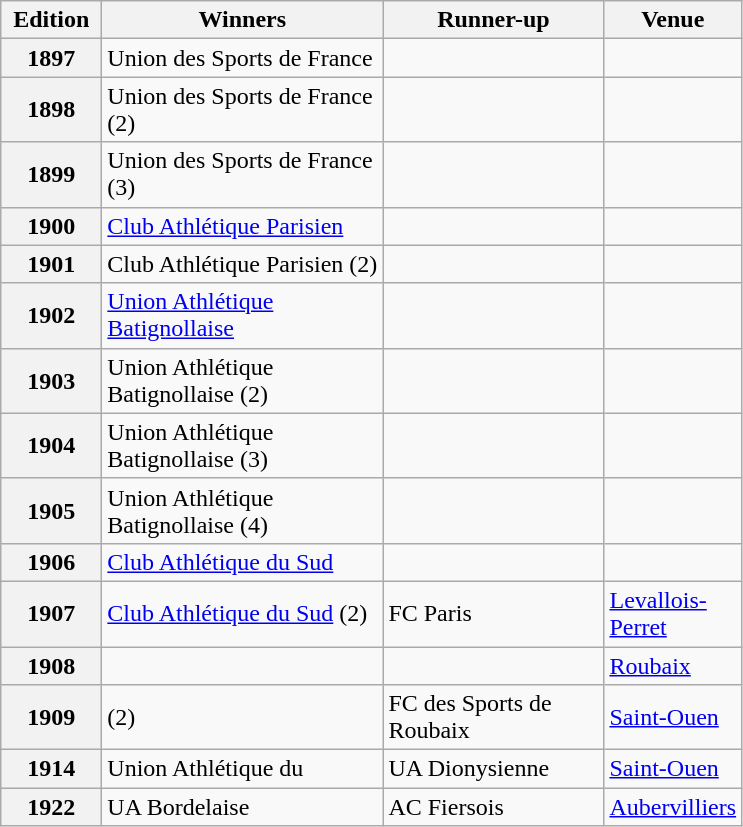<table class=wikitable>
<tr>
<th width=60>Edition</th>
<th width=180>Winners</th>
<th width=140>Runner-up</th>
<th width=60>Venue</th>
</tr>
<tr>
<th>1897</th>
<td>Union des Sports de France</td>
<td></td>
<td></td>
</tr>
<tr>
<th>1898</th>
<td>Union des Sports de France (2)</td>
<td></td>
<td></td>
</tr>
<tr>
<th>1899</th>
<td>Union des Sports de France (3)</td>
<td></td>
<td></td>
</tr>
<tr>
<th>1900</th>
<td><a href='#'>Club Athlétique Parisien</a></td>
<td></td>
<td></td>
</tr>
<tr>
<th>1901</th>
<td>Club Athlétique Parisien (2)</td>
<td></td>
<td></td>
</tr>
<tr>
<th>1902</th>
<td><a href='#'>Union Athlétique Batignollaise</a></td>
<td></td>
<td></td>
</tr>
<tr>
<th>1903</th>
<td>Union Athlétique Batignollaise (2)</td>
<td></td>
<td></td>
</tr>
<tr>
<th>1904</th>
<td>Union Athlétique Batignollaise (3)</td>
<td></td>
<td></td>
</tr>
<tr>
<th>1905</th>
<td>Union Athlétique Batignollaise (4)</td>
<td></td>
<td></td>
</tr>
<tr>
<th>1906</th>
<td><a href='#'>Club Athlétique du Sud</a></td>
<td></td>
</tr>
<tr>
<th>1907</th>
<td><a href='#'>Club Athlétique du Sud</a> (2)</td>
<td>FC Paris</td>
<td><a href='#'>Levallois-Perret</a></td>
</tr>
<tr>
<th>1908</th>
<td></td>
<td></td>
<td><a href='#'>Roubaix</a></td>
</tr>
<tr>
<th>1909</th>
<td> (2)</td>
<td>FC des Sports de Roubaix</td>
<td><a href='#'>Saint-Ouen</a></td>
</tr>
<tr>
<th>1914</th>
<td>Union Athlétique du </td>
<td>UA Dionysienne</td>
<td><a href='#'>Saint-Ouen</a></td>
</tr>
<tr>
<th>1922</th>
<td>UA Bordelaise</td>
<td>AC Fiersois</td>
<td><a href='#'>Aubervilliers</a></td>
</tr>
</table>
